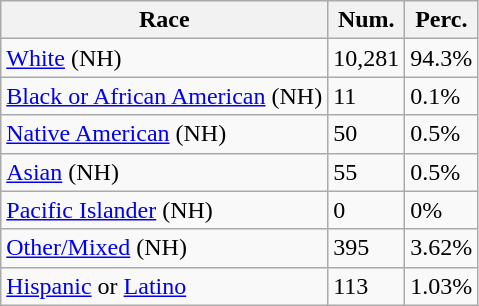<table class="wikitable">
<tr>
<th>Race</th>
<th>Num.</th>
<th>Perc.</th>
</tr>
<tr>
<td><a href='#'>White</a> (NH)</td>
<td>10,281</td>
<td>94.3%</td>
</tr>
<tr>
<td><a href='#'>Black or African American</a> (NH)</td>
<td>11</td>
<td>0.1%</td>
</tr>
<tr>
<td><a href='#'>Native American</a> (NH)</td>
<td>50</td>
<td>0.5%</td>
</tr>
<tr>
<td><a href='#'>Asian</a> (NH)</td>
<td>55</td>
<td>0.5%</td>
</tr>
<tr>
<td><a href='#'>Pacific Islander</a> (NH)</td>
<td>0</td>
<td>0%</td>
</tr>
<tr>
<td><a href='#'>Other/Mixed</a> (NH)</td>
<td>395</td>
<td>3.62%</td>
</tr>
<tr>
<td><a href='#'>Hispanic</a> or <a href='#'>Latino</a></td>
<td>113</td>
<td>1.03%</td>
</tr>
</table>
